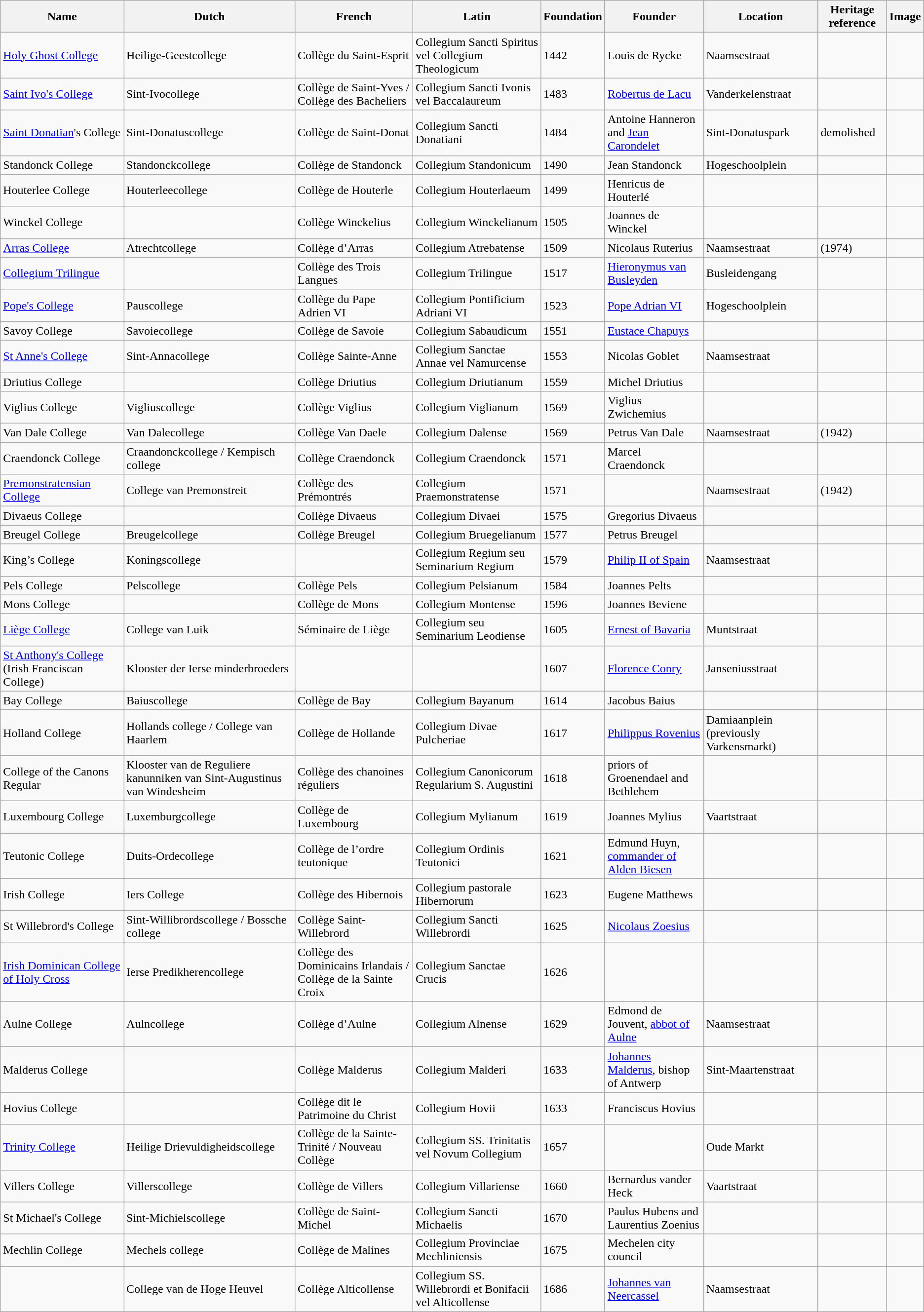<table class="wikitable sortable">
<tr>
<th>Name</th>
<th>Dutch</th>
<th>French</th>
<th>Latin</th>
<th>Foundation</th>
<th>Founder</th>
<th>Location</th>
<th>Heritage reference</th>
<th>Image</th>
</tr>
<tr>
<td><a href='#'>Holy Ghost College</a></td>
<td>Heilige-Geestcollege</td>
<td>Collège du Saint-Esprit</td>
<td>Collegium Sancti Spiritus vel Collegium Theologicum</td>
<td>1442</td>
<td>Louis de Rycke</td>
<td>Naamsestraat</td>
<td></td>
<td></td>
</tr>
<tr>
<td><a href='#'>Saint Ivo's College</a></td>
<td>Sint-Ivocollege</td>
<td>Collège de Saint-Yves / Collège des Bacheliers</td>
<td>Collegium Sancti Ivonis vel Baccalaureum</td>
<td>1483</td>
<td><a href='#'>Robertus de Lacu</a></td>
<td>Vanderkelenstraat</td>
<td></td>
<td></td>
</tr>
<tr>
<td><a href='#'>Saint Donatian</a>'s College</td>
<td>Sint-Donatuscollege</td>
<td>Collège de Saint-Donat</td>
<td>Collegium Sancti Donatiani</td>
<td>1484</td>
<td>Antoine Hanneron and <a href='#'>Jean Carondelet</a></td>
<td>Sint-Donatuspark</td>
<td>demolished</td>
<td></td>
</tr>
<tr>
<td>Standonck College</td>
<td>Standonckcollege</td>
<td>Collège de Standonck</td>
<td>Collegium Standonicum</td>
<td>1490</td>
<td>Jean Standonck</td>
<td>Hogeschoolplein</td>
<td></td>
<td></td>
</tr>
<tr>
<td>Houterlee College</td>
<td>Houterleecollege</td>
<td>Collège de Houterle</td>
<td>Collegium Houterlaeum</td>
<td>1499</td>
<td>Henricus de Houterlé</td>
<td></td>
<td></td>
<td></td>
</tr>
<tr>
<td>Winckel College</td>
<td></td>
<td>Collège Winckelius</td>
<td>Collegium Winckelianum</td>
<td>1505</td>
<td>Joannes de Winckel</td>
<td></td>
<td></td>
<td></td>
</tr>
<tr>
<td><a href='#'>Arras College</a></td>
<td>Atrechtcollege</td>
<td>Collège d’Arras</td>
<td>Collegium Atrebatense</td>
<td>1509</td>
<td>Nicolaus Ruterius</td>
<td>Naamsestraat</td>
<td> (1974)</td>
<td></td>
</tr>
<tr>
<td><a href='#'>Collegium Trilingue</a></td>
<td></td>
<td>Collège des Trois Langues</td>
<td>Collegium Trilingue</td>
<td>1517</td>
<td><a href='#'>Hieronymus van Busleyden</a></td>
<td>Busleidengang</td>
<td></td>
<td></td>
</tr>
<tr>
<td><a href='#'>Pope's College</a></td>
<td>Pauscollege</td>
<td>Collège du Pape Adrien VI</td>
<td>Collegium Pontificium Adriani VI</td>
<td>1523</td>
<td><a href='#'>Pope Adrian VI</a></td>
<td>Hogeschoolplein</td>
<td></td>
<td></td>
</tr>
<tr>
<td>Savoy College</td>
<td>Savoiecollege</td>
<td>Collège de Savoie</td>
<td>Collegium Sabaudicum</td>
<td>1551</td>
<td><a href='#'>Eustace Chapuys</a></td>
<td></td>
<td></td>
<td></td>
</tr>
<tr>
<td><a href='#'>St Anne's College</a></td>
<td>Sint-Annacollege</td>
<td>Collège Sainte-Anne</td>
<td>Collegium Sanctae Annae vel Namurcense</td>
<td>1553</td>
<td>Nicolas Goblet</td>
<td>Naamsestraat</td>
<td></td>
<td></td>
</tr>
<tr>
<td>Driutius College</td>
<td></td>
<td>Collège Driutius</td>
<td>Collegium Driutianum</td>
<td>1559</td>
<td>Michel Driutius</td>
<td></td>
<td></td>
<td></td>
</tr>
<tr>
<td>Viglius College</td>
<td>Vigliuscollege</td>
<td>Collège Viglius</td>
<td>Collegium Viglianum</td>
<td>1569</td>
<td>Viglius Zwichemius</td>
<td></td>
<td></td>
<td></td>
</tr>
<tr>
<td>Van Dale College</td>
<td>Van Dalecollege</td>
<td>Collège Van Daele</td>
<td>Collegium Dalense</td>
<td>1569</td>
<td>Petrus Van Dale</td>
<td>Naamsestraat</td>
<td> (1942)</td>
<td></td>
</tr>
<tr>
<td>Craendonck College</td>
<td>Craandonckcollege / Kempisch college</td>
<td>Collège Craendonck</td>
<td>Collegium Craendonck</td>
<td>1571</td>
<td>Marcel Craendonck</td>
<td></td>
<td></td>
<td></td>
</tr>
<tr>
<td><a href='#'>Premonstratensian College</a></td>
<td>College van Premonstreit</td>
<td>Collège des Prémontrés</td>
<td>Collegium Praemonstratense</td>
<td>1571</td>
<td></td>
<td>Naamsestraat</td>
<td> (1942)</td>
<td></td>
</tr>
<tr>
<td>Divaeus College</td>
<td></td>
<td>Collège Divaeus</td>
<td>Collegium Divaei</td>
<td>1575</td>
<td>Gregorius Divaeus</td>
<td></td>
<td></td>
<td></td>
</tr>
<tr>
<td>Breugel College</td>
<td>Breugelcollege</td>
<td>Collège Breugel</td>
<td>Collegium Bruegelianum</td>
<td>1577</td>
<td>Petrus Breugel</td>
<td></td>
<td></td>
<td></td>
</tr>
<tr>
<td>King’s College</td>
<td>Koningscollege</td>
<td></td>
<td>Collegium Regium seu Seminarium Regium</td>
<td>1579</td>
<td><a href='#'>Philip II of Spain</a></td>
<td>Naamsestraat</td>
<td></td>
<td></td>
</tr>
<tr>
<td>Pels College</td>
<td>Pelscollege</td>
<td>Collège Pels</td>
<td>Collegium Pelsianum</td>
<td>1584</td>
<td>Joannes Pelts</td>
<td></td>
<td></td>
<td></td>
</tr>
<tr>
<td>Mons College</td>
<td></td>
<td>Collège de Mons</td>
<td>Collegium Montense</td>
<td>1596</td>
<td>Joannes Beviene</td>
<td></td>
<td></td>
<td></td>
</tr>
<tr>
<td><a href='#'>Liège College</a></td>
<td>College van Luik</td>
<td>Séminaire de Liège</td>
<td>Collegium seu Seminarium Leodiense</td>
<td>1605</td>
<td><a href='#'>Ernest of Bavaria</a></td>
<td>Muntstraat</td>
<td></td>
<td></td>
</tr>
<tr>
<td><a href='#'>St Anthony's College</a> (Irish Franciscan College)</td>
<td>Klooster der Ierse minderbroeders</td>
<td></td>
<td></td>
<td>1607</td>
<td><a href='#'>Florence Conry</a></td>
<td>Janseniusstraat</td>
<td></td>
<td></td>
</tr>
<tr>
<td>Bay College</td>
<td>Baiuscollege</td>
<td>Collège de Bay</td>
<td>Collegium Bayanum</td>
<td>1614</td>
<td>Jacobus Baius</td>
<td></td>
<td></td>
<td></td>
</tr>
<tr>
<td>Holland College</td>
<td>Hollands college / College van Haarlem</td>
<td>Collège de Hollande</td>
<td>Collegium Divae Pulcheriae</td>
<td>1617</td>
<td><a href='#'>Philippus Rovenius</a></td>
<td>Damiaanplein (previously Varkensmarkt)</td>
<td></td>
<td></td>
</tr>
<tr>
<td>College of the Canons Regular</td>
<td>Klooster van de Reguliere kanunniken van Sint-Augustinus van Windesheim</td>
<td>Collège des chanoines réguliers</td>
<td>Collegium Canonicorum Regularium S. Augustini</td>
<td>1618</td>
<td>priors of Groenendael and Bethlehem</td>
<td></td>
<td></td>
<td></td>
</tr>
<tr>
<td>Luxembourg College</td>
<td>Luxemburgcollege</td>
<td>Collège de Luxembourg</td>
<td>Collegium Mylianum</td>
<td>1619</td>
<td>Joannes Mylius</td>
<td>Vaartstraat</td>
<td></td>
<td></td>
</tr>
<tr>
<td>Teutonic College</td>
<td>Duits-Ordecollege</td>
<td>Collège de l’ordre teutonique</td>
<td>Collegium Ordinis Teutonici</td>
<td>1621</td>
<td>Edmund Huyn, <a href='#'>commander of Alden Biesen</a></td>
<td></td>
<td></td>
<td></td>
</tr>
<tr>
<td>Irish College</td>
<td>Iers College</td>
<td>Collège des Hibernois</td>
<td>Collegium pastorale Hibernorum</td>
<td>1623</td>
<td>Eugene Matthews</td>
<td></td>
<td></td>
<td></td>
</tr>
<tr>
<td>St Willebrord's College</td>
<td>Sint-Willibrordscollege / Bossche college</td>
<td>Collège Saint-Willebrord</td>
<td>Collegium Sancti Willebrordi</td>
<td>1625</td>
<td><a href='#'>Nicolaus Zoesius</a></td>
<td></td>
<td></td>
<td></td>
</tr>
<tr>
<td><a href='#'>Irish Dominican College of Holy Cross</a></td>
<td>Ierse Predikherencollege</td>
<td>Collège des Dominicains Irlandais / Collège de la Sainte Croix</td>
<td>Collegium Sanctae Crucis</td>
<td>1626</td>
<td></td>
<td></td>
<td></td>
<td></td>
</tr>
<tr>
<td>Aulne College</td>
<td>Aulncollege</td>
<td>Collège d’Aulne</td>
<td>Collegium Alnense</td>
<td>1629</td>
<td>Edmond de Jouvent, <a href='#'>abbot of Aulne</a></td>
<td>Naamsestraat</td>
<td></td>
<td></td>
</tr>
<tr>
<td>Malderus College</td>
<td></td>
<td>Collège Malderus</td>
<td>Collegium Malderi</td>
<td>1633</td>
<td><a href='#'>Johannes Malderus</a>, bishop of Antwerp</td>
<td>Sint-Maartenstraat</td>
<td></td>
<td></td>
</tr>
<tr>
<td>Hovius College</td>
<td></td>
<td>Collège dit le Patrimoine du Christ</td>
<td>Collegium Hovii</td>
<td>1633</td>
<td>Franciscus Hovius</td>
<td></td>
<td></td>
<td></td>
</tr>
<tr>
<td><a href='#'>Trinity College</a></td>
<td>Heilige Drievuldigheidscollege</td>
<td>Collège de la Sainte-Trinité / Nouveau Collège</td>
<td>Collegium SS. Trinitatis vel Novum Collegium</td>
<td>1657</td>
<td></td>
<td>Oude Markt</td>
<td></td>
<td></td>
</tr>
<tr>
<td>Villers College</td>
<td>Villerscollege</td>
<td>Collège de Villers</td>
<td>Collegium Villariense</td>
<td>1660</td>
<td>Bernardus vander Heck</td>
<td>Vaartstraat</td>
<td></td>
<td></td>
</tr>
<tr>
<td>St Michael's College</td>
<td>Sint-Michielscollege</td>
<td>Collège de Saint-Michel</td>
<td>Collegium Sancti Michaelis</td>
<td>1670</td>
<td>Paulus Hubens and Laurentius Zoenius</td>
<td></td>
<td></td>
<td></td>
</tr>
<tr>
<td>Mechlin College</td>
<td>Mechels college</td>
<td>Collège de Malines</td>
<td>Collegium Provinciae Mechliniensis</td>
<td>1675</td>
<td>Mechelen city council</td>
<td></td>
<td></td>
<td></td>
</tr>
<tr>
<td></td>
<td>College van de Hoge Heuvel</td>
<td>Collège Alticollense</td>
<td>Collegium SS. Willebrordi et Bonifacii vel Alticollense</td>
<td>1686</td>
<td><a href='#'>Johannes van Neercassel</a></td>
<td>Naamsestraat</td>
<td></td>
<td></td>
</tr>
</table>
